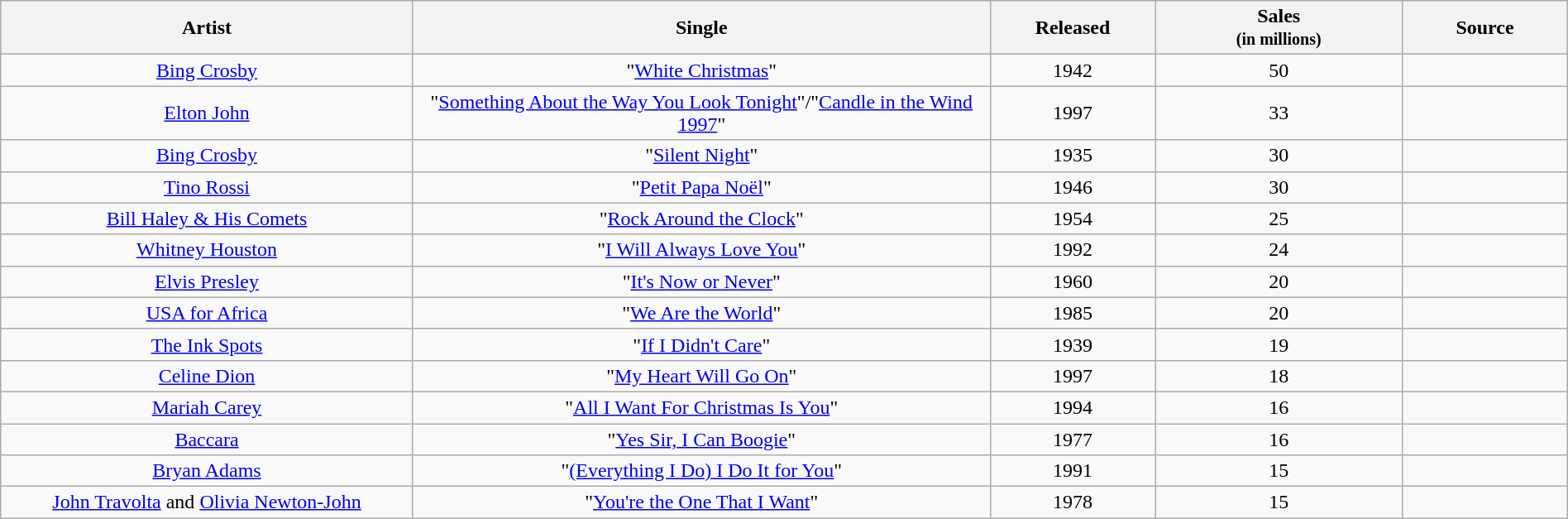<table class="wikitable sortable" style="width:100%; text-align:center;">
<tr>
<th style="width:25%;">Artist</th>
<th style="width:35%;">Single</th>
<th style="width:10%;">Released</th>
<th style="width:15%;">Sales<br><small>(in millions)</small></th>
<th style="width:10%;">Source</th>
</tr>
<tr>
<td><a href='#'>Bing Crosby</a></td>
<td>"<a href='#'>White Christmas</a>"</td>
<td>1942</td>
<td>50</td>
<td></td>
</tr>
<tr>
<td><a href='#'>Elton John</a></td>
<td>"<a href='#'>Something About the Way You Look Tonight</a>"/"<a href='#'>Candle in the Wind 1997</a>"</td>
<td>1997</td>
<td>33</td>
<td></td>
</tr>
<tr>
<td><a href='#'>Bing Crosby</a></td>
<td>"<a href='#'>Silent Night</a>"</td>
<td>1935</td>
<td>30</td>
<td></td>
</tr>
<tr>
<td><a href='#'>Tino Rossi</a></td>
<td>"<a href='#'>Petit Papa Noël</a>"</td>
<td>1946</td>
<td>30</td>
<td></td>
</tr>
<tr>
<td><a href='#'>Bill Haley & His Comets</a></td>
<td>"<a href='#'>Rock Around the Clock</a>"</td>
<td>1954</td>
<td>25</td>
<td></td>
</tr>
<tr>
<td><a href='#'>Whitney Houston</a></td>
<td>"<a href='#'>I Will Always Love You</a>"</td>
<td>1992</td>
<td>24</td>
<td></td>
</tr>
<tr>
<td><a href='#'>Elvis Presley</a></td>
<td>"<a href='#'>It's Now or Never</a>"</td>
<td>1960</td>
<td>20</td>
<td></td>
</tr>
<tr>
<td><a href='#'>USA for Africa</a></td>
<td>"<a href='#'>We Are the World</a>"</td>
<td>1985</td>
<td>20</td>
<td></td>
</tr>
<tr>
<td><a href='#'>The Ink Spots</a></td>
<td>"<a href='#'>If I Didn't Care</a>"</td>
<td>1939</td>
<td>19</td>
<td></td>
</tr>
<tr>
<td><a href='#'>Celine Dion</a></td>
<td>"<a href='#'>My Heart Will Go On</a>"</td>
<td>1997</td>
<td>18</td>
<td></td>
</tr>
<tr>
<td><a href='#'>Mariah Carey</a></td>
<td>"<a href='#'>All I Want For Christmas Is You</a>"</td>
<td>1994</td>
<td>16</td>
<td></td>
</tr>
<tr>
<td><a href='#'>Baccara</a></td>
<td>"<a href='#'>Yes Sir, I Can Boogie</a>"</td>
<td>1977</td>
<td>16</td>
<td></td>
</tr>
<tr>
<td><a href='#'>Bryan Adams</a></td>
<td>"<a href='#'>(Everything I Do) I Do It for You</a>"</td>
<td>1991</td>
<td>15</td>
<td></td>
</tr>
<tr>
<td><a href='#'>John Travolta</a> and <a href='#'>Olivia Newton-John</a></td>
<td>"<a href='#'>You're the One That I Want</a>"</td>
<td>1978</td>
<td>15</td>
<td></td>
</tr>
</table>
